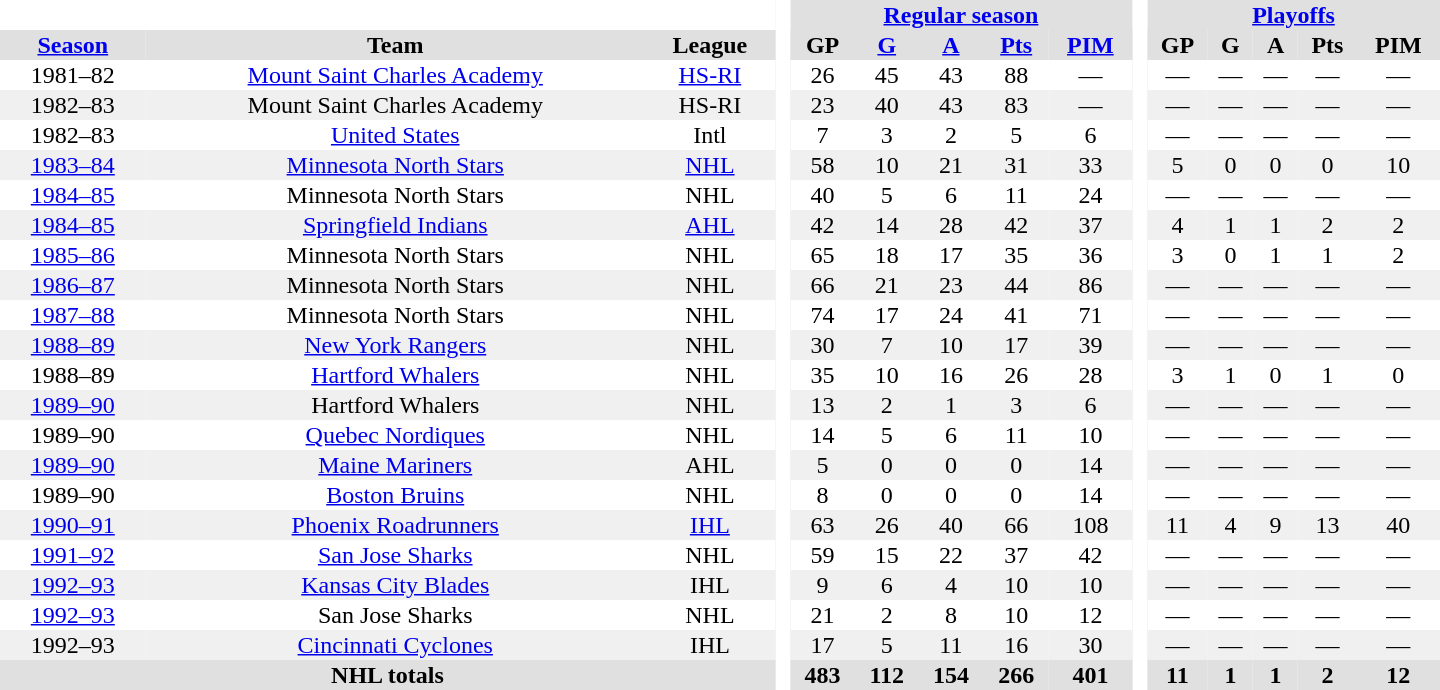<table border="0" cellpadding="1" cellspacing="0" style="text-align:center; width:60em">
<tr bgcolor="#e0e0e0">
<th colspan="3" bgcolor="#ffffff"> </th>
<th rowspan="99" bgcolor="#ffffff"> </th>
<th colspan="5"><a href='#'>Regular season</a></th>
<th rowspan="99" bgcolor="#ffffff"> </th>
<th colspan="5"><a href='#'>Playoffs</a></th>
</tr>
<tr bgcolor="#e0e0e0">
<th><a href='#'>Season</a></th>
<th>Team</th>
<th>League</th>
<th>GP</th>
<th><a href='#'>G</a></th>
<th><a href='#'>A</a></th>
<th><a href='#'>Pts</a></th>
<th><a href='#'>PIM</a></th>
<th>GP</th>
<th>G</th>
<th>A</th>
<th>Pts</th>
<th>PIM</th>
</tr>
<tr>
<td>1981–82</td>
<td><a href='#'>Mount Saint Charles Academy</a></td>
<td><a href='#'>HS-RI</a></td>
<td>26</td>
<td>45</td>
<td>43</td>
<td>88</td>
<td>—</td>
<td>—</td>
<td>—</td>
<td>—</td>
<td>—</td>
<td>—</td>
</tr>
<tr bgcolor="#f0f0f0">
<td>1982–83</td>
<td>Mount Saint Charles Academy</td>
<td>HS-RI</td>
<td>23</td>
<td>40</td>
<td>43</td>
<td>83</td>
<td>—</td>
<td>—</td>
<td>—</td>
<td>—</td>
<td>—</td>
<td>—</td>
</tr>
<tr>
<td>1982–83</td>
<td><a href='#'>United States</a></td>
<td>Intl</td>
<td>7</td>
<td>3</td>
<td>2</td>
<td>5</td>
<td>6</td>
<td>—</td>
<td>—</td>
<td>—</td>
<td>—</td>
<td>—</td>
</tr>
<tr bgcolor="#f0f0f0">
<td><a href='#'>1983–84</a></td>
<td><a href='#'>Minnesota North Stars</a></td>
<td><a href='#'>NHL</a></td>
<td>58</td>
<td>10</td>
<td>21</td>
<td>31</td>
<td>33</td>
<td>5</td>
<td>0</td>
<td>0</td>
<td>0</td>
<td>10</td>
</tr>
<tr>
<td><a href='#'>1984–85</a></td>
<td>Minnesota North Stars</td>
<td>NHL</td>
<td>40</td>
<td>5</td>
<td>6</td>
<td>11</td>
<td>24</td>
<td>—</td>
<td>—</td>
<td>—</td>
<td>—</td>
<td>—</td>
</tr>
<tr bgcolor="#f0f0f0">
<td><a href='#'>1984–85</a></td>
<td><a href='#'>Springfield Indians</a></td>
<td><a href='#'>AHL</a></td>
<td>42</td>
<td>14</td>
<td>28</td>
<td>42</td>
<td>37</td>
<td>4</td>
<td>1</td>
<td>1</td>
<td>2</td>
<td>2</td>
</tr>
<tr>
<td><a href='#'>1985–86</a></td>
<td>Minnesota North Stars</td>
<td>NHL</td>
<td>65</td>
<td>18</td>
<td>17</td>
<td>35</td>
<td>36</td>
<td>3</td>
<td>0</td>
<td>1</td>
<td>1</td>
<td>2</td>
</tr>
<tr bgcolor="#f0f0f0">
<td><a href='#'>1986–87</a></td>
<td>Minnesota North Stars</td>
<td>NHL</td>
<td>66</td>
<td>21</td>
<td>23</td>
<td>44</td>
<td>86</td>
<td>—</td>
<td>—</td>
<td>—</td>
<td>—</td>
<td>—</td>
</tr>
<tr>
<td><a href='#'>1987–88</a></td>
<td>Minnesota North Stars</td>
<td>NHL</td>
<td>74</td>
<td>17</td>
<td>24</td>
<td>41</td>
<td>71</td>
<td>—</td>
<td>—</td>
<td>—</td>
<td>—</td>
<td>—</td>
</tr>
<tr bgcolor="#f0f0f0">
<td><a href='#'>1988–89</a></td>
<td><a href='#'>New York Rangers</a></td>
<td>NHL</td>
<td>30</td>
<td>7</td>
<td>10</td>
<td>17</td>
<td>39</td>
<td>—</td>
<td>—</td>
<td>—</td>
<td>—</td>
<td>—</td>
</tr>
<tr>
<td>1988–89</td>
<td><a href='#'>Hartford Whalers</a></td>
<td>NHL</td>
<td>35</td>
<td>10</td>
<td>16</td>
<td>26</td>
<td>28</td>
<td>3</td>
<td>1</td>
<td>0</td>
<td>1</td>
<td>0</td>
</tr>
<tr bgcolor="#f0f0f0">
<td><a href='#'>1989–90</a></td>
<td>Hartford Whalers</td>
<td>NHL</td>
<td>13</td>
<td>2</td>
<td>1</td>
<td>3</td>
<td>6</td>
<td>—</td>
<td>—</td>
<td>—</td>
<td>—</td>
<td>—</td>
</tr>
<tr>
<td>1989–90</td>
<td><a href='#'>Quebec Nordiques</a></td>
<td>NHL</td>
<td>14</td>
<td>5</td>
<td>6</td>
<td>11</td>
<td>10</td>
<td>—</td>
<td>—</td>
<td>—</td>
<td>—</td>
<td>—</td>
</tr>
<tr bgcolor="#f0f0f0">
<td><a href='#'>1989–90</a></td>
<td><a href='#'>Maine Mariners</a></td>
<td>AHL</td>
<td>5</td>
<td>0</td>
<td>0</td>
<td>0</td>
<td>14</td>
<td>—</td>
<td>—</td>
<td>—</td>
<td>—</td>
<td>—</td>
</tr>
<tr>
<td>1989–90</td>
<td><a href='#'>Boston Bruins</a></td>
<td>NHL</td>
<td>8</td>
<td>0</td>
<td>0</td>
<td>0</td>
<td>14</td>
<td>—</td>
<td>—</td>
<td>—</td>
<td>—</td>
<td>—</td>
</tr>
<tr bgcolor="#f0f0f0">
<td><a href='#'>1990–91</a></td>
<td><a href='#'>Phoenix Roadrunners</a></td>
<td><a href='#'>IHL</a></td>
<td>63</td>
<td>26</td>
<td>40</td>
<td>66</td>
<td>108</td>
<td>11</td>
<td>4</td>
<td>9</td>
<td>13</td>
<td>40</td>
</tr>
<tr>
<td><a href='#'>1991–92</a></td>
<td><a href='#'>San Jose Sharks</a></td>
<td>NHL</td>
<td>59</td>
<td>15</td>
<td>22</td>
<td>37</td>
<td>42</td>
<td>—</td>
<td>—</td>
<td>—</td>
<td>—</td>
<td>—</td>
</tr>
<tr bgcolor="#f0f0f0">
<td><a href='#'>1992–93</a></td>
<td><a href='#'>Kansas City Blades</a></td>
<td>IHL</td>
<td>9</td>
<td>6</td>
<td>4</td>
<td>10</td>
<td>10</td>
<td>—</td>
<td>—</td>
<td>—</td>
<td>—</td>
<td>—</td>
</tr>
<tr>
<td><a href='#'>1992–93</a></td>
<td>San Jose Sharks</td>
<td>NHL</td>
<td>21</td>
<td>2</td>
<td>8</td>
<td>10</td>
<td>12</td>
<td>—</td>
<td>—</td>
<td>—</td>
<td>—</td>
<td>—</td>
</tr>
<tr bgcolor="#f0f0f0">
<td>1992–93</td>
<td><a href='#'>Cincinnati Cyclones</a></td>
<td>IHL</td>
<td>17</td>
<td>5</td>
<td>11</td>
<td>16</td>
<td>30</td>
<td>—</td>
<td>—</td>
<td>—</td>
<td>—</td>
<td>—</td>
</tr>
<tr bgcolor="#e0e0e0">
<th colspan="3">NHL totals</th>
<th>483</th>
<th>112</th>
<th>154</th>
<th>266</th>
<th>401</th>
<th>11</th>
<th>1</th>
<th>1</th>
<th>2</th>
<th>12</th>
</tr>
</table>
